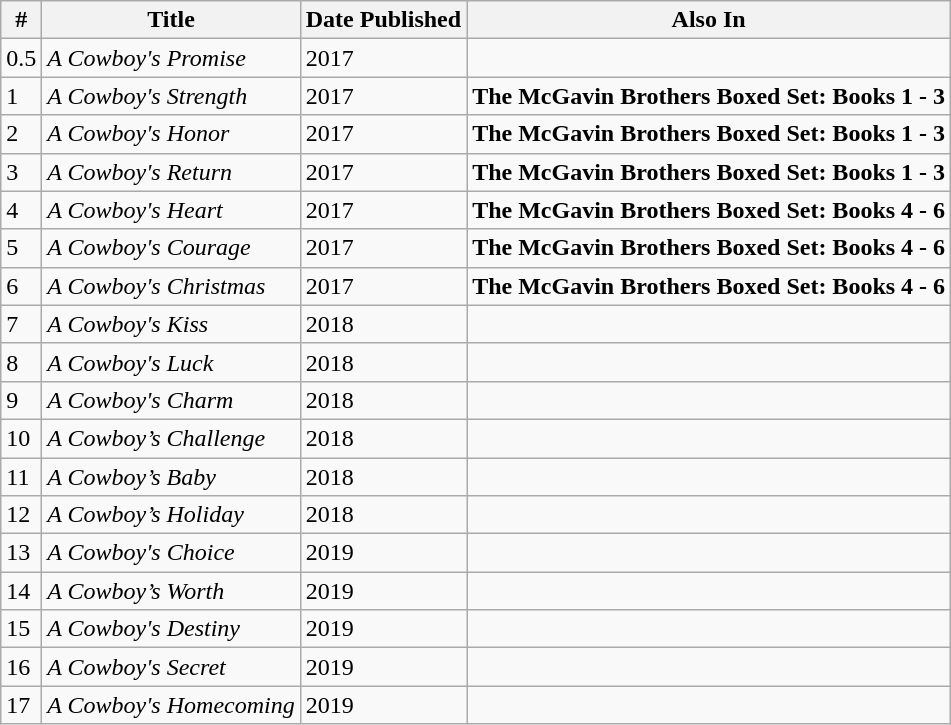<table class="wikitable">
<tr>
<th>#</th>
<th>Title</th>
<th>Date Published</th>
<th>Also In</th>
</tr>
<tr>
<td>0.5</td>
<td><em>A Cowboy's Promise</em></td>
<td>2017</td>
<td></td>
</tr>
<tr>
<td>1</td>
<td><em>A Cowboy's Strength</em></td>
<td>2017</td>
<td><strong>The McGavin Brothers Boxed Set: Books 1 - 3</strong></td>
</tr>
<tr>
<td>2</td>
<td><em>A Cowboy's Honor</em></td>
<td>2017</td>
<td><strong>The McGavin Brothers Boxed Set: Books 1 - 3</strong></td>
</tr>
<tr>
<td>3</td>
<td><em>A Cowboy's Return</em></td>
<td>2017</td>
<td><strong>The McGavin Brothers Boxed Set: Books 1 - 3</strong></td>
</tr>
<tr>
<td>4</td>
<td><em>A Cowboy's Heart</em></td>
<td>2017</td>
<td><strong>The McGavin Brothers Boxed Set: Books 4 - 6</strong></td>
</tr>
<tr>
<td>5</td>
<td><em>A Cowboy's Courage</em></td>
<td>2017</td>
<td><strong>The McGavin Brothers Boxed Set: Books 4 - 6</strong></td>
</tr>
<tr>
<td>6</td>
<td><em>A Cowboy's Christmas</em></td>
<td>2017</td>
<td><strong>The McGavin Brothers Boxed Set: Books 4 - 6</strong></td>
</tr>
<tr>
<td>7</td>
<td><em>A Cowboy's Kiss</em></td>
<td>2018</td>
<td></td>
</tr>
<tr>
<td>8</td>
<td><em>A Cowboy's Luck</em></td>
<td>2018</td>
<td></td>
</tr>
<tr>
<td>9</td>
<td><em>A Cowboy's Charm</em></td>
<td>2018</td>
<td></td>
</tr>
<tr>
<td>10</td>
<td><em>A Cowboy’s Challenge</em></td>
<td>2018</td>
<td></td>
</tr>
<tr>
<td>11</td>
<td><em>A Cowboy’s Baby</em></td>
<td>2018</td>
<td></td>
</tr>
<tr>
<td>12</td>
<td><em>A Cowboy’s Holiday</em></td>
<td>2018</td>
<td></td>
</tr>
<tr>
<td>13</td>
<td><em>A Cowboy's Choice</em></td>
<td>2019</td>
<td></td>
</tr>
<tr>
<td>14</td>
<td><em>A Cowboy’s Worth</em></td>
<td>2019</td>
<td></td>
</tr>
<tr>
<td>15</td>
<td><em>A Cowboy's Destiny</em></td>
<td>2019</td>
<td></td>
</tr>
<tr>
<td>16</td>
<td><em>A Cowboy's Secret</em></td>
<td>2019</td>
<td></td>
</tr>
<tr>
<td>17</td>
<td><em>A Cowboy's Homecoming</em></td>
<td>2019</td>
<td></td>
</tr>
</table>
